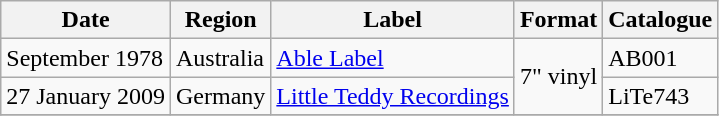<table class="wikitable">
<tr>
<th>Date</th>
<th>Region</th>
<th>Label</th>
<th>Format</th>
<th>Catalogue</th>
</tr>
<tr>
<td>September 1978</td>
<td>Australia</td>
<td><a href='#'>Able Label</a></td>
<td rowspan="2">7" vinyl</td>
<td>AB001</td>
</tr>
<tr>
<td>27 January 2009</td>
<td>Germany</td>
<td><a href='#'>Little Teddy Recordings</a></td>
<td>LiTe743</td>
</tr>
<tr>
</tr>
</table>
